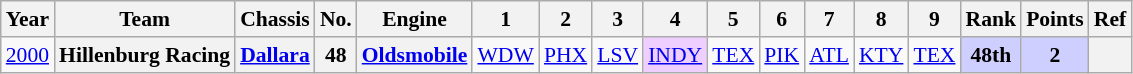<table class="wikitable" style="text-align:center; font-size:90%">
<tr>
<th>Year</th>
<th>Team</th>
<th>Chassis</th>
<th>No.</th>
<th>Engine</th>
<th>1</th>
<th>2</th>
<th>3</th>
<th>4</th>
<th>5</th>
<th>6</th>
<th>7</th>
<th>8</th>
<th>9</th>
<th>Rank</th>
<th>Points</th>
<th>Ref</th>
</tr>
<tr>
<td rowspan=1><a href='#'>2000</a></td>
<th>Hillenburg Racing</th>
<th><a href='#'>Dallara</a></th>
<th>48</th>
<th rowspan=1><a href='#'>Oldsmobile</a></th>
<td><a href='#'>WDW</a><br></td>
<td><a href='#'>PHX</a><br></td>
<td><a href='#'>LSV</a><br></td>
<td style="background:#EFCFFF;"><a href='#'>INDY</a><br></td>
<td><a href='#'>TEX</a><br></td>
<td><a href='#'>PIK</a><br></td>
<td><a href='#'>ATL</a><br></td>
<td><a href='#'>KTY</a><br></td>
<td><a href='#'>TEX</a><br></td>
<th rowspan=1 style="background:#CFCFFF;">48th</th>
<th rowspan=1 style="background:#CFCFFF;">2</th>
<th></th>
</tr>
</table>
